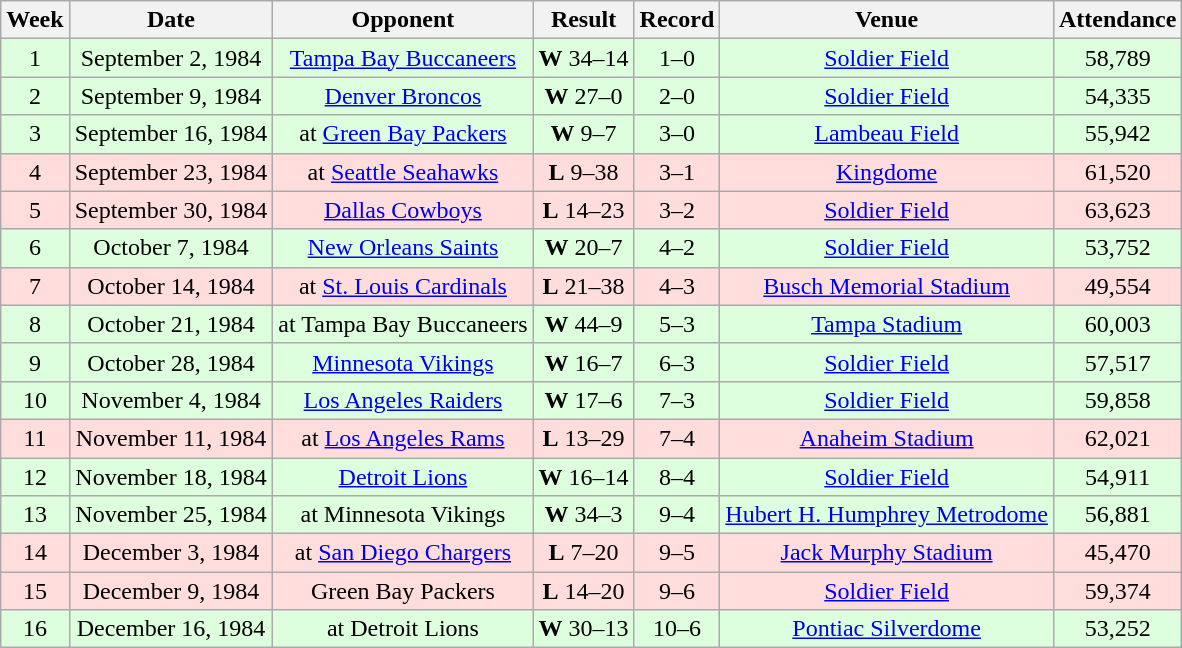<table class="wikitable" style="text-align:center">
<tr>
<th>Week</th>
<th>Date</th>
<th>Opponent</th>
<th>Result</th>
<th>Record</th>
<th>Venue</th>
<th>Attendance</th>
</tr>
<tr style="background:#dfd">
<td>1</td>
<td>September 2, 1984</td>
<td><a href='#'>Tampa Bay Buccaneers</a></td>
<td><strong>W</strong> 34–14</td>
<td>1–0</td>
<td><a href='#'>Soldier Field</a></td>
<td>58,789</td>
</tr>
<tr style="background:#dfd">
<td>2</td>
<td>September 9, 1984</td>
<td><a href='#'>Denver Broncos</a></td>
<td><strong>W</strong> 27–0</td>
<td>2–0</td>
<td><a href='#'>Soldier Field</a></td>
<td>54,335</td>
</tr>
<tr style="background:#dfd">
<td>3</td>
<td>September 16, 1984</td>
<td>at <a href='#'>Green Bay Packers</a></td>
<td><strong>W</strong> 9–7</td>
<td>3–0</td>
<td><a href='#'>Lambeau Field</a></td>
<td>55,942</td>
</tr>
<tr style="background:#fdd">
<td>4</td>
<td>September 23, 1984</td>
<td>at <a href='#'>Seattle Seahawks</a></td>
<td><strong>L</strong> 9–38</td>
<td>3–1</td>
<td><a href='#'>Kingdome</a></td>
<td>61,520</td>
</tr>
<tr style="background:#fdd">
<td>5</td>
<td>September 30, 1984</td>
<td><a href='#'>Dallas Cowboys</a></td>
<td><strong>L</strong> 14–23</td>
<td>3–2</td>
<td><a href='#'>Soldier Field</a></td>
<td>63,623</td>
</tr>
<tr style="background:#dfd">
<td>6</td>
<td>October 7, 1984</td>
<td><a href='#'>New Orleans Saints</a></td>
<td><strong>W</strong> 20–7</td>
<td>4–2</td>
<td><a href='#'>Soldier Field</a></td>
<td>53,752</td>
</tr>
<tr style="background:#fdd">
<td>7</td>
<td>October 14, 1984</td>
<td>at <a href='#'>St. Louis Cardinals</a></td>
<td><strong>L</strong> 21–38</td>
<td>4–3</td>
<td><a href='#'>Busch Memorial Stadium</a></td>
<td>49,554</td>
</tr>
<tr style="background:#dfd">
<td>8</td>
<td>October 21, 1984</td>
<td>at Tampa Bay Buccaneers</td>
<td><strong>W</strong> 44–9</td>
<td>5–3</td>
<td><a href='#'>Tampa Stadium</a></td>
<td>60,003</td>
</tr>
<tr style="background:#dfd">
<td>9</td>
<td>October 28, 1984</td>
<td><a href='#'>Minnesota Vikings</a></td>
<td><strong>W</strong> 16–7</td>
<td>6–3</td>
<td><a href='#'>Soldier Field</a></td>
<td>57,517</td>
</tr>
<tr style="background:#dfd">
<td>10</td>
<td>November 4, 1984</td>
<td><a href='#'>Los Angeles Raiders</a></td>
<td><strong>W</strong> 17–6</td>
<td>7–3</td>
<td><a href='#'>Soldier Field</a></td>
<td>59,858</td>
</tr>
<tr style="background:#fdd">
<td>11</td>
<td>November 11, 1984</td>
<td>at <a href='#'>Los Angeles Rams</a></td>
<td><strong>L</strong> 13–29</td>
<td>7–4</td>
<td><a href='#'>Anaheim Stadium</a></td>
<td>62,021</td>
</tr>
<tr style="background:#dfd">
<td>12</td>
<td>November 18, 1984</td>
<td><a href='#'>Detroit Lions</a></td>
<td><strong>W</strong> 16–14</td>
<td>8–4</td>
<td><a href='#'>Soldier Field</a></td>
<td>54,911</td>
</tr>
<tr style="background:#dfd">
<td>13</td>
<td>November 25, 1984</td>
<td>at Minnesota Vikings</td>
<td><strong>W</strong> 34–3</td>
<td>9–4</td>
<td><a href='#'>Hubert H. Humphrey Metrodome</a></td>
<td>56,881</td>
</tr>
<tr style="background:#fdd">
<td>14</td>
<td>December 3, 1984</td>
<td>at <a href='#'>San Diego Chargers</a></td>
<td><strong>L</strong> 7–20</td>
<td>9–5</td>
<td><a href='#'>Jack Murphy Stadium</a></td>
<td>45,470</td>
</tr>
<tr style="background:#fdd">
<td>15</td>
<td>December 9, 1984</td>
<td>Green Bay Packers</td>
<td><strong>L</strong> 14–20</td>
<td>9–6</td>
<td><a href='#'>Soldier Field</a></td>
<td>59,374</td>
</tr>
<tr style="background:#dfd">
<td>16</td>
<td>December 16, 1984</td>
<td>at Detroit Lions</td>
<td><strong>W</strong> 30–13</td>
<td>10–6</td>
<td><a href='#'>Pontiac Silverdome</a></td>
<td>53,252</td>
</tr>
</table>
